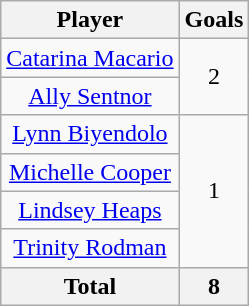<table class="wikitable sortable" style="text-align: center;">
<tr>
<th>Player</th>
<th>Goals</th>
</tr>
<tr>
<td><a href='#'>Catarina Macario</a></td>
<td rowspan=2>2</td>
</tr>
<tr>
<td><a href='#'>Ally Sentnor</a></td>
</tr>
<tr>
<td><a href='#'>Lynn Biyendolo</a></td>
<td rowspan=4>1</td>
</tr>
<tr>
<td><a href='#'>Michelle Cooper</a></td>
</tr>
<tr>
<td><a href='#'>Lindsey Heaps</a></td>
</tr>
<tr>
<td><a href='#'>Trinity Rodman</a></td>
</tr>
<tr>
<th>Total</th>
<th>8</th>
</tr>
</table>
